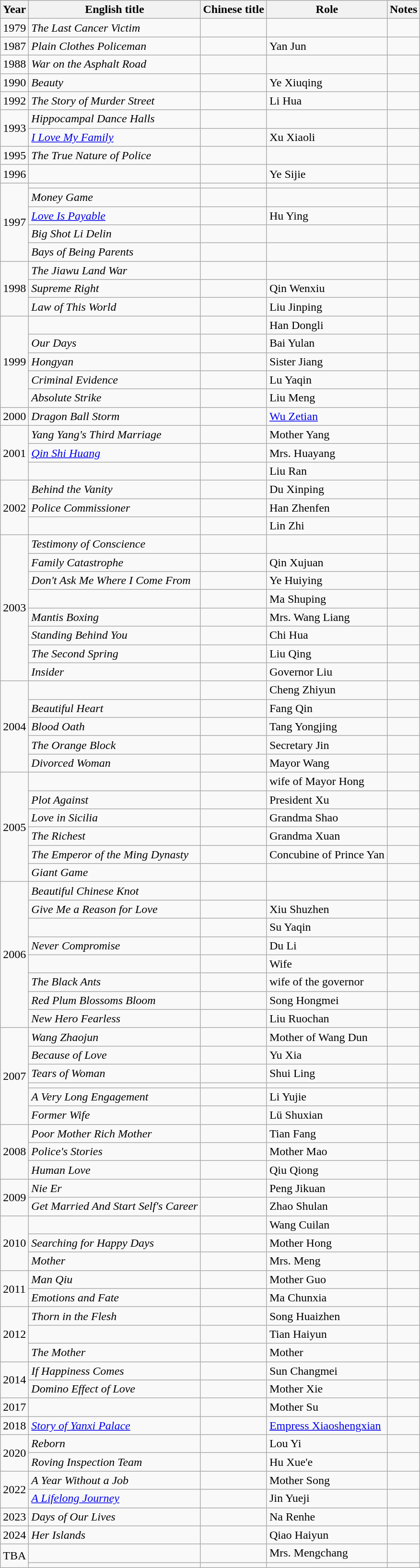<table class="wikitable">
<tr>
<th>Year</th>
<th>English title</th>
<th>Chinese title</th>
<th>Role</th>
<th>Notes</th>
</tr>
<tr>
<td>1979</td>
<td><em>The Last Cancer Victim</em></td>
<td></td>
<td></td>
<td></td>
</tr>
<tr>
<td>1987</td>
<td><em>Plain Clothes Policeman</em></td>
<td></td>
<td>Yan Jun</td>
<td></td>
</tr>
<tr>
<td>1988</td>
<td><em>War on the Asphalt Road</em></td>
<td></td>
<td></td>
<td></td>
</tr>
<tr>
<td>1990</td>
<td><em>Beauty</em></td>
<td></td>
<td>Ye Xiuqing</td>
<td></td>
</tr>
<tr>
<td>1992</td>
<td><em>The Story of Murder Street</em></td>
<td></td>
<td>Li Hua</td>
<td></td>
</tr>
<tr>
<td rowspan="2">1993</td>
<td><em>Hippocampal Dance Halls</em></td>
<td></td>
<td></td>
<td></td>
</tr>
<tr>
<td><em><a href='#'>I Love My Family</a></em></td>
<td></td>
<td>Xu Xiaoli</td>
<td></td>
</tr>
<tr>
<td>1995</td>
<td><em>The True Nature of Police</em></td>
<td></td>
<td></td>
<td></td>
</tr>
<tr>
<td>1996</td>
<td></td>
<td></td>
<td>Ye Sijie</td>
<td></td>
</tr>
<tr>
<td rowspan="5">1997</td>
<td></td>
<td></td>
<td></td>
<td></td>
</tr>
<tr>
<td><em>Money Game</em></td>
<td></td>
<td></td>
<td></td>
</tr>
<tr>
<td><em><a href='#'>Love Is Payable</a></em></td>
<td></td>
<td>Hu Ying</td>
<td></td>
</tr>
<tr>
<td><em>Big Shot Li Delin</em></td>
<td></td>
<td></td>
<td></td>
</tr>
<tr>
<td><em>Bays of Being Parents</em></td>
<td></td>
<td></td>
<td></td>
</tr>
<tr>
<td rowspan="3">1998</td>
<td><em>The Jiawu Land War</em></td>
<td></td>
<td></td>
<td></td>
</tr>
<tr>
<td><em>Supreme Right</em></td>
<td></td>
<td>Qin Wenxiu</td>
<td></td>
</tr>
<tr>
<td><em>Law of This World</em></td>
<td></td>
<td>Liu Jinping</td>
<td></td>
</tr>
<tr>
<td rowspan="5">1999</td>
<td></td>
<td></td>
<td>Han Dongli</td>
<td></td>
</tr>
<tr>
<td><em>Our Days</em></td>
<td></td>
<td>Bai Yulan</td>
<td></td>
</tr>
<tr>
<td><em>Hongyan</em></td>
<td></td>
<td>Sister Jiang</td>
<td></td>
</tr>
<tr>
<td><em>Criminal Evidence</em></td>
<td></td>
<td>Lu Yaqin</td>
<td></td>
</tr>
<tr>
<td><em>Absolute Strike</em></td>
<td></td>
<td>Liu Meng</td>
<td></td>
</tr>
<tr>
<td>2000</td>
<td><em>Dragon Ball Storm</em></td>
<td></td>
<td><a href='#'>Wu Zetian</a></td>
<td></td>
</tr>
<tr>
<td rowspan="3">2001</td>
<td><em>Yang Yang's Third Marriage</em></td>
<td></td>
<td>Mother Yang</td>
<td></td>
</tr>
<tr>
<td><em><a href='#'>Qin Shi Huang</a></em></td>
<td></td>
<td>Mrs. Huayang</td>
<td></td>
</tr>
<tr>
<td></td>
<td></td>
<td>Liu Ran</td>
<td></td>
</tr>
<tr>
<td rowspan="3">2002</td>
<td><em>Behind the Vanity</em></td>
<td></td>
<td>Du Xinping</td>
<td></td>
</tr>
<tr>
<td><em>Police Commissioner</em></td>
<td></td>
<td>Han Zhenfen</td>
<td></td>
</tr>
<tr>
<td></td>
<td></td>
<td>Lin Zhi</td>
<td></td>
</tr>
<tr>
<td rowspan="8">2003</td>
<td><em>Testimony of Conscience</em></td>
<td></td>
<td></td>
<td></td>
</tr>
<tr>
<td><em>Family Catastrophe</em></td>
<td></td>
<td>Qin Xujuan</td>
<td></td>
</tr>
<tr>
<td><em>Don't Ask Me Where I Come From</em></td>
<td></td>
<td>Ye Huiying</td>
<td></td>
</tr>
<tr>
<td></td>
<td></td>
<td>Ma Shuping</td>
<td></td>
</tr>
<tr>
<td><em>Mantis Boxing</em></td>
<td></td>
<td>Mrs. Wang Liang</td>
<td></td>
</tr>
<tr>
<td><em>Standing Behind You</em></td>
<td></td>
<td>Chi Hua</td>
<td></td>
</tr>
<tr>
<td><em>The Second Spring</em></td>
<td></td>
<td>Liu Qing</td>
<td></td>
</tr>
<tr>
<td><em>Insider</em></td>
<td></td>
<td>Governor Liu</td>
<td></td>
</tr>
<tr>
<td rowspan="5">2004</td>
<td></td>
<td></td>
<td>Cheng Zhiyun</td>
<td></td>
</tr>
<tr>
<td><em>Beautiful Heart</em></td>
<td></td>
<td>Fang Qin</td>
<td></td>
</tr>
<tr>
<td><em>Blood Oath</em></td>
<td></td>
<td>Tang Yongjing</td>
<td></td>
</tr>
<tr>
<td><em>The Orange Block</em></td>
<td></td>
<td>Secretary Jin</td>
<td></td>
</tr>
<tr>
<td><em>Divorced Woman</em></td>
<td></td>
<td>Mayor Wang</td>
<td></td>
</tr>
<tr>
<td rowspan="6">2005</td>
<td></td>
<td></td>
<td>wife of Mayor Hong</td>
<td></td>
</tr>
<tr>
<td><em>Plot Against</em></td>
<td></td>
<td>President Xu</td>
<td></td>
</tr>
<tr>
<td><em>Love in Sicilia</em></td>
<td></td>
<td>Grandma Shao</td>
<td></td>
</tr>
<tr>
<td><em>The Richest</em></td>
<td></td>
<td>Grandma Xuan</td>
<td></td>
</tr>
<tr>
<td><em>The Emperor of the Ming Dynasty</em></td>
<td></td>
<td>Concubine of Prince Yan</td>
<td></td>
</tr>
<tr>
<td><em>Giant Game</em></td>
<td></td>
<td></td>
<td></td>
</tr>
<tr>
<td rowspan="8">2006</td>
<td><em>Beautiful Chinese Knot</em></td>
<td></td>
<td></td>
<td></td>
</tr>
<tr>
<td><em>Give Me a Reason for Love</em></td>
<td></td>
<td>Xiu Shuzhen</td>
<td></td>
</tr>
<tr>
<td></td>
<td></td>
<td>Su Yaqin</td>
<td></td>
</tr>
<tr>
<td><em>Never Compromise</em></td>
<td></td>
<td>Du Li</td>
<td></td>
</tr>
<tr>
<td></td>
<td></td>
<td>Wife</td>
<td></td>
</tr>
<tr>
<td><em>The Black Ants</em></td>
<td></td>
<td>wife of the governor</td>
<td></td>
</tr>
<tr>
<td><em>Red Plum Blossoms Bloom</em></td>
<td></td>
<td>Song Hongmei</td>
<td></td>
</tr>
<tr>
<td><em>New Hero Fearless</em></td>
<td></td>
<td>Liu Ruochan</td>
<td></td>
</tr>
<tr>
<td rowspan="6">2007</td>
<td><em>Wang Zhaojun</em></td>
<td></td>
<td>Mother of Wang Dun</td>
<td></td>
</tr>
<tr>
<td><em>Because of Love</em></td>
<td></td>
<td>Yu Xia</td>
<td></td>
</tr>
<tr>
<td><em>Tears of Woman</em></td>
<td></td>
<td>Shui Ling</td>
<td></td>
</tr>
<tr>
<td></td>
<td></td>
<td></td>
<td></td>
</tr>
<tr>
<td><em>A Very Long Engagement</em></td>
<td></td>
<td>Li Yujie</td>
<td></td>
</tr>
<tr>
<td><em>Former Wife</em></td>
<td></td>
<td>Lü Shuxian</td>
<td></td>
</tr>
<tr>
<td rowspan="3">2008</td>
<td><em>Poor Mother Rich Mother</em></td>
<td></td>
<td>Tian Fang</td>
<td></td>
</tr>
<tr>
<td><em>Police's Stories </em></td>
<td></td>
<td>Mother Mao</td>
<td></td>
</tr>
<tr>
<td><em>Human Love</em></td>
<td></td>
<td>Qiu Qiong</td>
<td></td>
</tr>
<tr>
<td rowspan="2">2009</td>
<td><em>Nie Er</em></td>
<td></td>
<td>Peng Jikuan</td>
<td></td>
</tr>
<tr>
<td><em>Get Married And Start Self's Career</em></td>
<td></td>
<td>Zhao Shulan</td>
<td></td>
</tr>
<tr>
<td rowspan="3">2010</td>
<td></td>
<td></td>
<td>Wang Cuilan</td>
<td></td>
</tr>
<tr>
<td><em>Searching for Happy Days</em></td>
<td></td>
<td>Mother Hong</td>
<td></td>
</tr>
<tr>
<td><em>Mother</em></td>
<td></td>
<td>Mrs. Meng</td>
<td></td>
</tr>
<tr>
<td rowspan="2">2011</td>
<td><em>Man Qiu</em></td>
<td></td>
<td>Mother Guo</td>
<td></td>
</tr>
<tr>
<td><em>Emotions and Fate</em></td>
<td></td>
<td>Ma Chunxia</td>
<td></td>
</tr>
<tr>
<td rowspan="3">2012</td>
<td><em>Thorn in the Flesh</em></td>
<td></td>
<td>Song Huaizhen</td>
<td></td>
</tr>
<tr>
<td></td>
<td></td>
<td>Tian Haiyun</td>
<td></td>
</tr>
<tr>
<td><em>The Mother</em></td>
<td></td>
<td>Mother</td>
<td></td>
</tr>
<tr>
<td rowspan="2">2014</td>
<td><em>If Happiness Comes</em></td>
<td></td>
<td>Sun Changmei</td>
<td></td>
</tr>
<tr>
<td><em>Domino Effect of Love</em></td>
<td></td>
<td>Mother Xie</td>
<td></td>
</tr>
<tr>
<td>2017</td>
<td></td>
<td></td>
<td>Mother Su</td>
<td></td>
</tr>
<tr>
<td>2018</td>
<td><em><a href='#'>Story of Yanxi Palace</a></em></td>
<td></td>
<td><a href='#'>Empress Xiaoshengxian</a></td>
<td></td>
</tr>
<tr>
<td rowspan="2">2020</td>
<td><em>Reborn</em></td>
<td></td>
<td>Lou Yi</td>
<td></td>
</tr>
<tr>
<td><em>Roving Inspection Team</em></td>
<td></td>
<td>Hu Xue'e</td>
<td></td>
</tr>
<tr>
<td rowspan="2">2022</td>
<td><em>A Year Without a Job</em></td>
<td></td>
<td>Mother Song</td>
<td></td>
</tr>
<tr>
<td><em><a href='#'>A Lifelong Journey</a></em></td>
<td></td>
<td>Jin Yueji</td>
<td></td>
</tr>
<tr>
<td>2023</td>
<td><em>Days of Our Lives</em></td>
<td></td>
<td>Na Renhe</td>
<td></td>
</tr>
<tr>
<td>2024</td>
<td><em>Her Islands</em></td>
<td></td>
<td>Qiao Haiyun</td>
<td></td>
</tr>
<tr>
<td rowspan="2">TBA</td>
<td></td>
<td></td>
<td>Mrs. Mengchang</td>
<td></td>
</tr>
<tr>
<td></td>
<td></td>
<td></td>
<td></td>
</tr>
</table>
